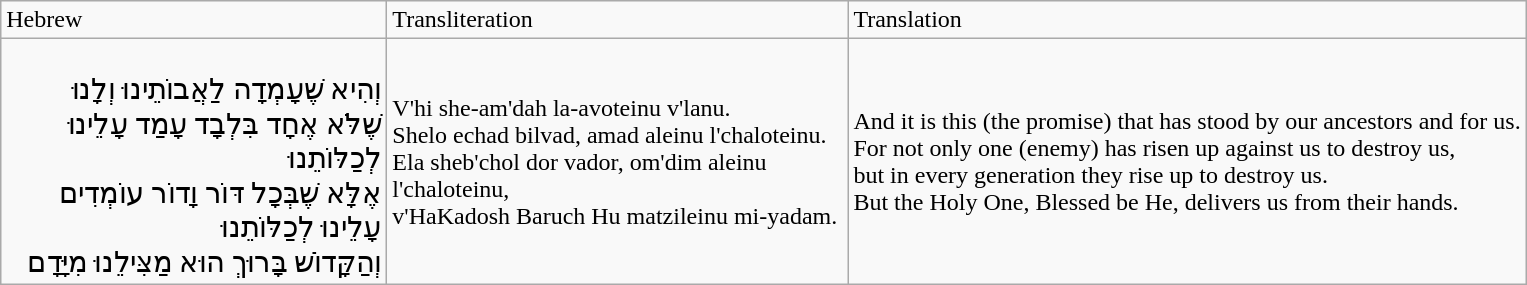<table class="wikitable">
<tr>
<td>Hebrew</td>
<td>Transliteration</td>
<td>Translation</td>
</tr>
<tr>
<td style="width:250px" align="right"><br><big>וְהִיא שֶׁעָמְדָה לַאֲבוֹתֵינוּ וְלָנוּ<br>
שֶׁלֹּא אֶחָד בִּלְבָד עָמַד עָלֵינוּ לְכַלּוֹתֵנוּ<br>
אֶלָּא שֶׁבְּכָל דּוֹר וָדוֹר עוֹמְדִים עָלֵינוּ לְכַלּוֹתֵנוּ<br>
וְהַקָּדוֹשׁ בָּרוּךְ הוּא מַצִּילֵנוּ מִיָּדָם</big></td>
<td style="width:300px" align="left">V'hi she-am'dah la-avoteinu v'lanu.<br> Shelo echad bilvad, amad aleinu l'chaloteinu.<br> Ela sheb'chol dor vador, om'dim aleinu l'chaloteinu,<br> v'HaKadosh Baruch Hu matzileinu mi-yadam.</td>
<td style="width:350px align="left">And it is this (the promise) that has stood by our ancestors and for us.<br> For not only one (enemy) has risen up against us to  destroy us,<br> but in every generation they rise up to destroy us.<br> But the Holy One, Blessed be He, delivers us from their hands.</td>
</tr>
</table>
